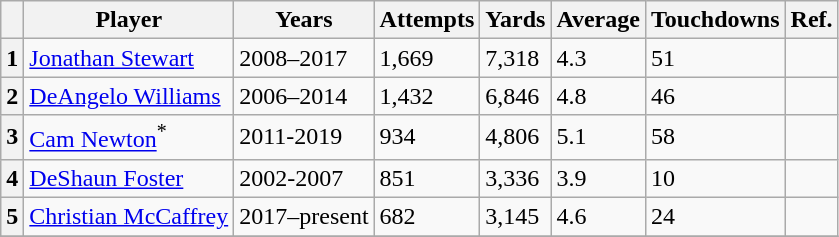<table class="plainrowheaders sortable wikitable">
<tr>
<th scope="col" data-sort-type="number" class="unsortable"></th>
<th scope="col">Player</th>
<th scope="col">Years</th>
<th scope="col">Attempts</th>
<th scope="col">Yards</th>
<th scope="col">Average</th>
<th scope="col">Touchdowns</th>
<th scope="col" class="unsortable">Ref.</th>
</tr>
<tr>
<th scope=row>1</th>
<td><a href='#'>Jonathan Stewart</a></td>
<td>2008–2017</td>
<td>1,669</td>
<td>7,318</td>
<td>4.3</td>
<td>51</td>
<td></td>
</tr>
<tr>
<th scope=row>2</th>
<td><a href='#'>DeAngelo Williams</a></td>
<td>2006–2014</td>
<td>1,432</td>
<td>6,846</td>
<td>4.8</td>
<td>46</td>
<td></td>
</tr>
<tr>
<th scope=row>3</th>
<td><a href='#'>Cam Newton</a><sup>*</sup></td>
<td>2011-2019</td>
<td>934</td>
<td>4,806</td>
<td>5.1</td>
<td>58</td>
<td></td>
</tr>
<tr>
<th scope=row>4</th>
<td><a href='#'>DeShaun Foster</a></td>
<td>2002-2007</td>
<td>851</td>
<td>3,336</td>
<td>3.9</td>
<td>10</td>
<td></td>
</tr>
<tr>
<th scope=row>5</th>
<td><a href='#'>Christian McCaffrey</a></td>
<td>2017–present</td>
<td>682</td>
<td>3,145</td>
<td>4.6</td>
<td>24</td>
<td></td>
</tr>
<tr>
</tr>
</table>
